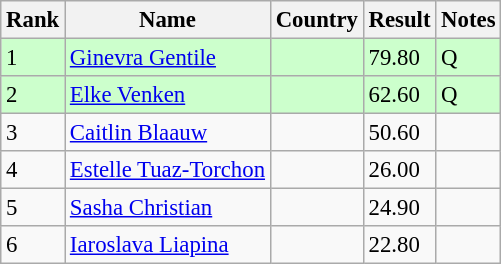<table class="wikitable" style="font-size:95%" style="text-align:center; width:35em;">
<tr>
<th>Rank</th>
<th>Name</th>
<th>Country</th>
<th>Result</th>
<th>Notes</th>
</tr>
<tr bgcolor=ccffcc>
<td>1</td>
<td align=left><a href='#'>Ginevra Gentile</a></td>
<td align="left"></td>
<td>79.80</td>
<td>Q</td>
</tr>
<tr bgcolor=ccffcc>
<td>2</td>
<td align=left><a href='#'>Elke Venken</a></td>
<td align=left></td>
<td>62.60</td>
<td>Q</td>
</tr>
<tr>
<td>3</td>
<td align=left><a href='#'>Caitlin Blaauw</a></td>
<td align=left></td>
<td>50.60</td>
<td></td>
</tr>
<tr>
<td>4</td>
<td align=left><a href='#'>Estelle Tuaz-Torchon</a></td>
<td align="left"></td>
<td>26.00</td>
<td></td>
</tr>
<tr>
<td>5</td>
<td align=left><a href='#'>Sasha Christian</a></td>
<td align=left></td>
<td>24.90</td>
<td></td>
</tr>
<tr>
<td>6</td>
<td align=left><a href='#'>Iaroslava Liapina</a></td>
<td align=left></td>
<td>22.80</td>
<td></td>
</tr>
</table>
